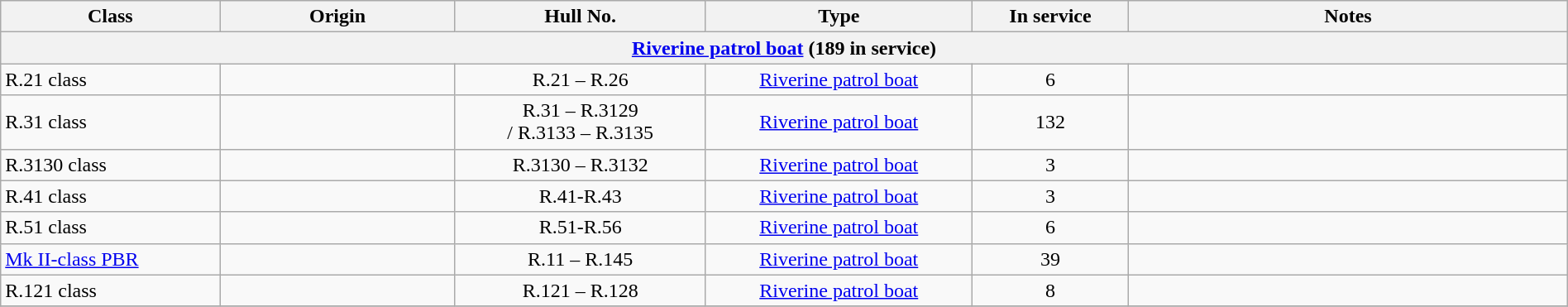<table class="wikitable";" width="100%">
<tr>
<th width="14%"style="text-align:center;">Class</th>
<th width="15%"style="text-align: center;">Origin</th>
<th width="16%"style="text-align:center;">Hull No.</th>
<th width="17%"style="text-align:l center;">Type</th>
<th width="10%"style="text-align:center;">In service</th>
<th width="31%"style="text-align: center;">Notes</th>
</tr>
<tr>
<th colspan="7"><a href='#'>Riverine patrol boat</a> (189 in service)</th>
</tr>
<tr>
<td>R.21 class</td>
<td></td>
<td ! style="text-align:center;">R.21 – R.26</td>
<td ! style="text-align:center;"><a href='#'>Riverine patrol boat</a></td>
<td ! style="text-align:center;">6</td>
<td></td>
</tr>
<tr>
<td>R.31 class</td>
<td></td>
<td ! style="text-align:center;">R.31 – R.3129<br>/ R.3133 – R.3135</td>
<td ! style="text-align:center;"><a href='#'>Riverine patrol boat</a></td>
<td ! style="text-align:center;">132</td>
<td></td>
</tr>
<tr>
<td>R.3130 class</td>
<td></td>
<td ! style="text-align:center;">R.3130 – R.3132</td>
<td ! style="text-align:center;"><a href='#'>Riverine patrol boat</a></td>
<td ! style="text-align:center;">3</td>
<td></td>
</tr>
<tr>
<td>R.41 class</td>
<td></td>
<td ! style="text-align:center;">R.41-R.43</td>
<td ! style="text-align:center;"><a href='#'>Riverine patrol boat</a></td>
<td ! style="text-align:center;">3</td>
<td></td>
</tr>
<tr>
<td>R.51 class</td>
<td></td>
<td ! style="text-align:center;">R.51-R.56</td>
<td ! style="text-align:center;"><a href='#'>Riverine patrol boat</a></td>
<td ! style="text-align:center;">6</td>
<td></td>
</tr>
<tr>
<td><a href='#'>Mk II-class PBR</a></td>
<td></td>
<td ! style="text-align:center;">R.11 – R.145</td>
<td ! style="text-align:center;"><a href='#'>Riverine patrol boat</a></td>
<td ! style="text-align:center;">39</td>
<td></td>
</tr>
<tr>
<td>R.121 class</td>
<td></td>
<td ! style="text-align:center;">R.121 – R.128</td>
<td ! style="text-align:center;"><a href='#'>Riverine patrol boat</a></td>
<td ! style="text-align:center;">8</td>
<td></td>
</tr>
<tr>
</tr>
</table>
